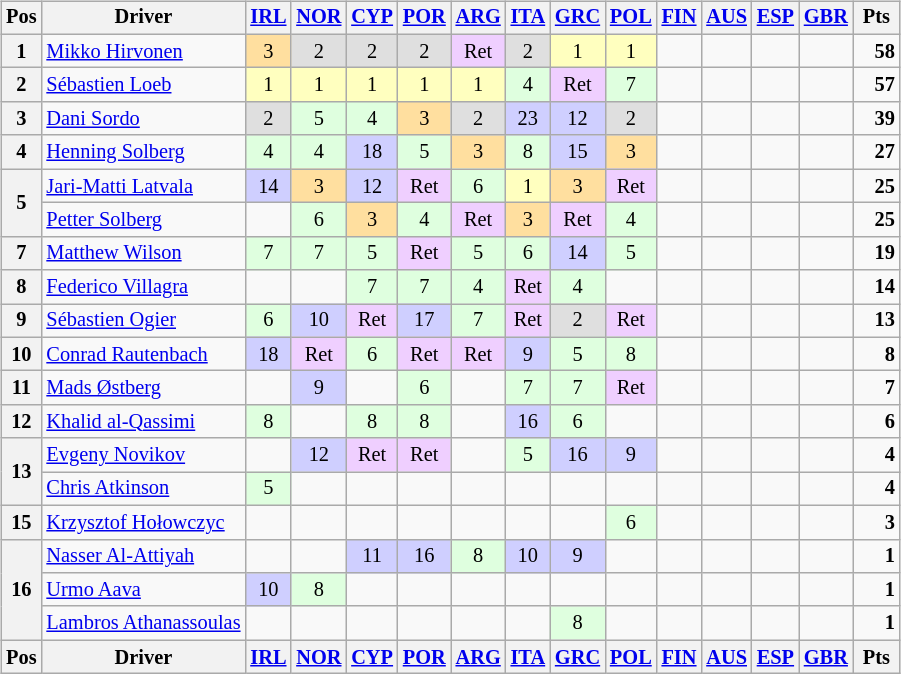<table>
<tr>
<td><br><table class="wikitable" style="font-size: 85%; text-align: center;">
<tr valign="top">
<th valign="middle">Pos</th>
<th valign="middle">Driver</th>
<th><a href='#'>IRL</a><br></th>
<th><a href='#'>NOR</a><br></th>
<th><a href='#'>CYP</a><br></th>
<th><a href='#'>POR</a><br></th>
<th><a href='#'>ARG</a><br></th>
<th><a href='#'>ITA</a><br></th>
<th><a href='#'>GRC</a><br></th>
<th><a href='#'>POL</a><br></th>
<th><a href='#'>FIN</a><br></th>
<th><a href='#'>AUS</a><br></th>
<th><a href='#'>ESP</a><br></th>
<th><a href='#'>GBR</a><br></th>
<th valign="middle"> Pts </th>
</tr>
<tr>
<th>1</th>
<td align=left> <a href='#'>Mikko Hirvonen</a></td>
<td style="background:#ffdf9f;">3</td>
<td style="background:#dfdfdf;">2</td>
<td style="background:#dfdfdf;">2</td>
<td style="background:#dfdfdf;">2</td>
<td style="background:#efcfff;">Ret</td>
<td style="background:#dfdfdf;">2</td>
<td style="background:#ffffbf;">1</td>
<td style="background:#ffffbf;">1</td>
<td></td>
<td></td>
<td></td>
<td></td>
<td align=right><strong>58</strong></td>
</tr>
<tr>
<th>2</th>
<td align=left> <a href='#'>Sébastien Loeb</a></td>
<td style="background:#ffffbf;">1</td>
<td style="background:#ffffbf;">1</td>
<td style="background:#ffffbf;">1</td>
<td style="background:#ffffbf;">1</td>
<td style="background:#ffffbf;">1</td>
<td style="background:#dfffdf;">4</td>
<td style="background:#efcfff;">Ret</td>
<td style="background:#dfffdf;">7</td>
<td></td>
<td></td>
<td></td>
<td></td>
<td align=right><strong>57</strong></td>
</tr>
<tr>
<th>3</th>
<td align=left> <a href='#'>Dani Sordo</a></td>
<td style="background:#dfdfdf;">2</td>
<td style="background:#dfffdf;">5</td>
<td style="background:#dfffdf;">4</td>
<td style="background:#ffdf9f;">3</td>
<td style="background:#dfdfdf;">2</td>
<td style="background:#cfcfff;">23</td>
<td style="background:#cfcfff;">12</td>
<td style="background:#dfdfdf;">2</td>
<td></td>
<td></td>
<td></td>
<td></td>
<td align=right><strong>39</strong></td>
</tr>
<tr>
<th>4</th>
<td align=left> <a href='#'>Henning Solberg</a></td>
<td style="background:#dfffdf;">4</td>
<td style="background:#dfffdf;">4</td>
<td style="background:#CFCFFF;">18</td>
<td style="background:#dfffdf;">5</td>
<td style="background:#ffdf9f;">3</td>
<td style="background:#dfffdf;">8</td>
<td style="background:#CFCFFF;">15</td>
<td style="background:#ffdf9f;">3</td>
<td></td>
<td></td>
<td></td>
<td></td>
<td align="right"><strong>27</strong></td>
</tr>
<tr>
<th rowspan="2">5</th>
<td align=left> <a href='#'>Jari-Matti Latvala</a></td>
<td style="background:#CFCFFF;">14</td>
<td style="background:#ffdf9f;">3</td>
<td style="background:#CFCFFF;">12</td>
<td style="background:#efcfff;">Ret</td>
<td style="background:#dfffdf;">6</td>
<td style="background:#ffffbf;">1</td>
<td style="background:#ffdf9f;">3</td>
<td style="background:#efcfff;">Ret</td>
<td></td>
<td></td>
<td></td>
<td></td>
<td align=right><strong>25</strong></td>
</tr>
<tr>
<td align=left> <a href='#'>Petter Solberg</a></td>
<td></td>
<td style="background:#dfffdf;">6</td>
<td style="background:#ffdf9f;">3</td>
<td style="background:#dfffdf;">4</td>
<td style="background:#efcfff;">Ret</td>
<td style="background:#ffdf9f;">3</td>
<td style="background:#efcfff;">Ret</td>
<td style="background:#dfffdf;">4</td>
<td></td>
<td></td>
<td></td>
<td></td>
<td align="right"><strong>25</strong></td>
</tr>
<tr>
<th>7</th>
<td align=left> <a href='#'>Matthew Wilson</a></td>
<td style="background:#dfffdf;">7</td>
<td style="background:#dfffdf;">7</td>
<td style="background:#dfffdf;">5</td>
<td style="background:#efcfff;">Ret</td>
<td style="background:#dfffdf;">5</td>
<td style="background:#dfffdf;">6</td>
<td style="background:#CFCFFF;">14</td>
<td style="background:#dfffdf;">5</td>
<td></td>
<td></td>
<td></td>
<td></td>
<td align="right"><strong>19</strong></td>
</tr>
<tr>
<th>8</th>
<td align=left> <a href='#'>Federico Villagra</a></td>
<td></td>
<td></td>
<td style="background:#dfffdf;">7</td>
<td style="background:#dfffdf;">7</td>
<td style="background:#dfffdf;">4</td>
<td style="background:#efcfff;">Ret</td>
<td style="background:#dfffdf;">4</td>
<td></td>
<td></td>
<td></td>
<td></td>
<td></td>
<td align=right><strong>14</strong></td>
</tr>
<tr>
<th>9</th>
<td align=left> <a href='#'>Sébastien Ogier</a></td>
<td style="background:#dfffdf;">6</td>
<td style="background:#CFCFFF;">10</td>
<td style="background:#efcfff;">Ret</td>
<td style="background:#cfcfff;">17</td>
<td style="background:#dfffdf;">7</td>
<td style="background:#efcfff;">Ret</td>
<td style="background:#dfdfdf;">2</td>
<td style="background:#efcfff;">Ret</td>
<td></td>
<td></td>
<td></td>
<td></td>
<td align=right><strong>13</strong></td>
</tr>
<tr>
<th>10</th>
<td align=left> <a href='#'>Conrad Rautenbach</a></td>
<td style="background:#CFCFFF;">18</td>
<td style="background:#efcfff;">Ret</td>
<td style="background:#dfffdf;">6</td>
<td style="background:#efcfff;">Ret</td>
<td style="background:#efcfff;">Ret</td>
<td style="background:#cfcfff;">9</td>
<td style="background:#dfffdf;">5</td>
<td style="background:#dfffdf;">8</td>
<td></td>
<td></td>
<td></td>
<td></td>
<td align=right><strong>8</strong></td>
</tr>
<tr>
<th>11</th>
<td align=left> <a href='#'>Mads Østberg</a></td>
<td></td>
<td style="background:#CFCFFF;">9</td>
<td></td>
<td style="background:#dfffdf;">6</td>
<td></td>
<td style="background:#dfffdf;">7</td>
<td style="background:#dfffdf;">7</td>
<td style="background:#efcfff;">Ret</td>
<td></td>
<td></td>
<td></td>
<td></td>
<td align="right"><strong>7</strong></td>
</tr>
<tr>
<th>12</th>
<td align=left> <a href='#'>Khalid al-Qassimi</a></td>
<td style="background:#dfffdf;">8</td>
<td></td>
<td style="background:#dfffdf;">8</td>
<td style="background:#dfffdf;">8</td>
<td></td>
<td style="background:#cfcfff;">16</td>
<td style="background:#dfffdf;">6</td>
<td></td>
<td></td>
<td></td>
<td></td>
<td></td>
<td align="right"><strong>6</strong></td>
</tr>
<tr>
<th rowspan="2">13</th>
<td align=left> <a href='#'>Evgeny Novikov</a></td>
<td></td>
<td style="background:#cfcfff;">12</td>
<td style="background:#efcfff;">Ret</td>
<td style="background:#efcfff;">Ret</td>
<td></td>
<td style="background:#dfffdf;">5</td>
<td style="background:#cfcfff;">16</td>
<td style="background:#cfcfff;">9</td>
<td></td>
<td></td>
<td></td>
<td></td>
<td align=right><strong>4</strong></td>
</tr>
<tr>
<td align=left> <a href='#'>Chris Atkinson</a></td>
<td style="background:#dfffdf;">5</td>
<td></td>
<td></td>
<td></td>
<td></td>
<td></td>
<td></td>
<td></td>
<td></td>
<td></td>
<td></td>
<td></td>
<td align=right><strong>4</strong></td>
</tr>
<tr>
<th>15</th>
<td align=left> <a href='#'>Krzysztof Hołowczyc</a></td>
<td></td>
<td></td>
<td></td>
<td></td>
<td></td>
<td></td>
<td></td>
<td style="background:#dfffdf;">6</td>
<td></td>
<td></td>
<td></td>
<td></td>
<td align="right"><strong>3</strong></td>
</tr>
<tr>
<th rowspan="3">16</th>
<td align=left> <a href='#'>Nasser Al-Attiyah</a></td>
<td></td>
<td></td>
<td style="background:#CFCFFF;">11</td>
<td style="background:#CFCFFF;">16</td>
<td style="background:#dfffdf;">8</td>
<td style="background:#cfcfff;">10</td>
<td style="background:#cfcfff;">9</td>
<td></td>
<td></td>
<td></td>
<td></td>
<td></td>
<td align="right"><strong>1</strong></td>
</tr>
<tr>
<td align=left> <a href='#'>Urmo Aava</a></td>
<td style="background:#CFCFFF;">10</td>
<td style="background:#dfffdf;">8</td>
<td></td>
<td></td>
<td></td>
<td></td>
<td></td>
<td></td>
<td></td>
<td></td>
<td></td>
<td></td>
<td align="right"><strong>1</strong></td>
</tr>
<tr>
<td align=left> <a href='#'>Lambros Athanassoulas</a></td>
<td></td>
<td></td>
<td></td>
<td></td>
<td></td>
<td></td>
<td style="background:#dfffdf;">8</td>
<td></td>
<td></td>
<td></td>
<td></td>
<td></td>
<td align="right"><strong>1</strong></td>
</tr>
<tr valign="top">
<th valign="middle">Pos</th>
<th valign="middle">Driver</th>
<th><a href='#'>IRL</a><br></th>
<th><a href='#'>NOR</a><br></th>
<th><a href='#'>CYP</a><br></th>
<th><a href='#'>POR</a><br></th>
<th><a href='#'>ARG</a><br></th>
<th><a href='#'>ITA</a><br></th>
<th><a href='#'>GRC</a><br></th>
<th><a href='#'>POL</a><br></th>
<th><a href='#'>FIN</a><br></th>
<th><a href='#'>AUS</a><br></th>
<th><a href='#'>ESP</a><br></th>
<th><a href='#'>GBR</a><br></th>
<th valign="middle">Pts</th>
</tr>
</table>
</td>
<td valign="top"><br></td>
</tr>
</table>
